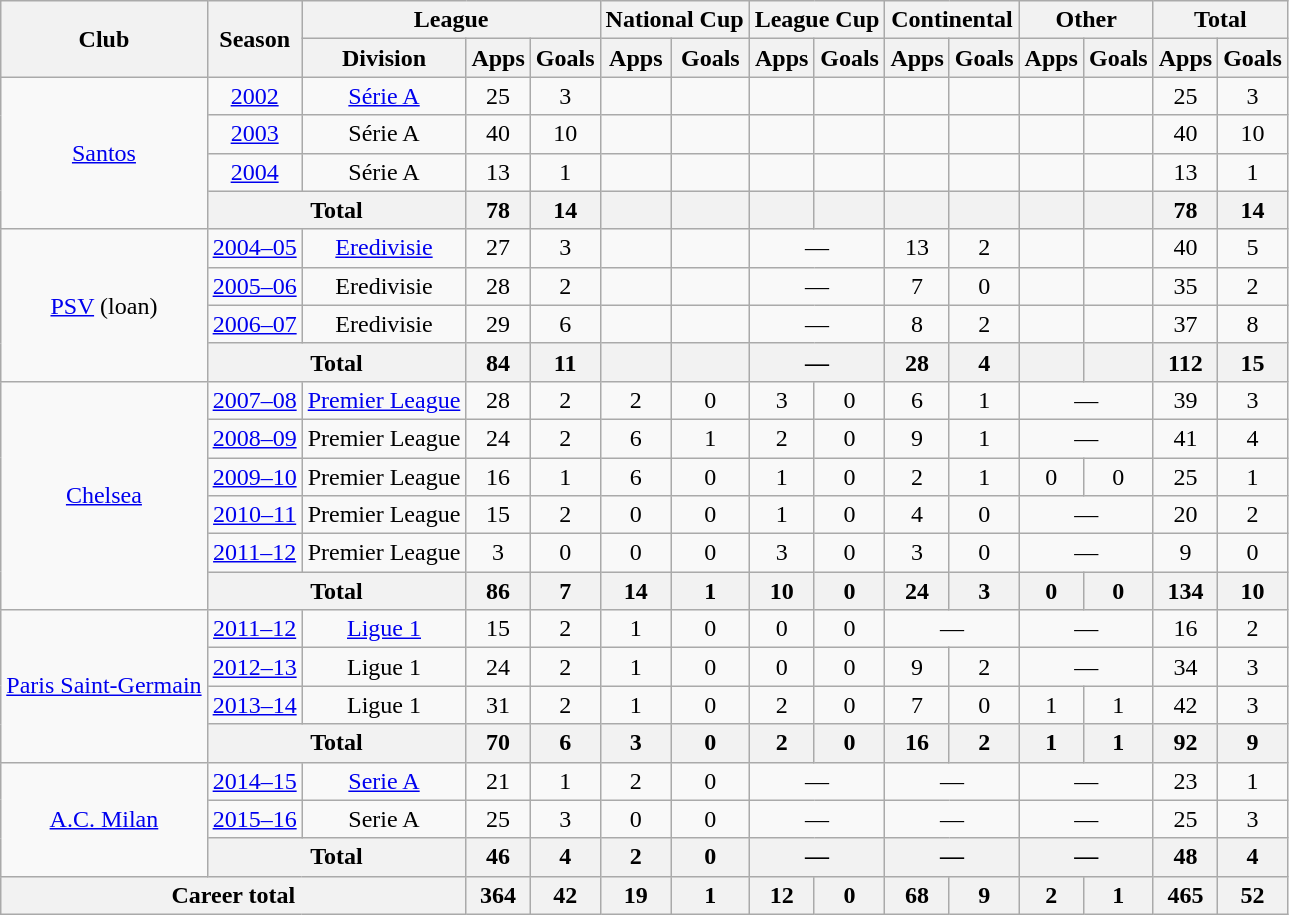<table class="wikitable" style="text-align:center">
<tr>
<th rowspan="2">Club</th>
<th rowspan="2">Season</th>
<th colspan="3">League</th>
<th colspan="2">National Cup</th>
<th colspan="2">League Cup</th>
<th colspan="2">Continental</th>
<th colspan="2">Other</th>
<th colspan="2">Total</th>
</tr>
<tr>
<th>Division</th>
<th>Apps</th>
<th>Goals</th>
<th>Apps</th>
<th>Goals</th>
<th>Apps</th>
<th>Goals</th>
<th>Apps</th>
<th>Goals</th>
<th>Apps</th>
<th>Goals</th>
<th>Apps</th>
<th>Goals</th>
</tr>
<tr>
<td rowspan="4"><a href='#'>Santos</a></td>
<td><a href='#'>2002</a></td>
<td><a href='#'>Série A</a></td>
<td>25</td>
<td>3</td>
<td></td>
<td></td>
<td></td>
<td></td>
<td></td>
<td></td>
<td></td>
<td></td>
<td>25</td>
<td>3</td>
</tr>
<tr>
<td><a href='#'>2003</a></td>
<td>Série A</td>
<td>40</td>
<td>10</td>
<td></td>
<td></td>
<td></td>
<td></td>
<td></td>
<td></td>
<td></td>
<td></td>
<td>40</td>
<td>10</td>
</tr>
<tr>
<td><a href='#'>2004</a></td>
<td>Série A</td>
<td>13</td>
<td>1</td>
<td></td>
<td></td>
<td></td>
<td></td>
<td></td>
<td></td>
<td></td>
<td></td>
<td>13</td>
<td>1</td>
</tr>
<tr>
<th colspan="2">Total</th>
<th>78</th>
<th>14</th>
<th></th>
<th></th>
<th></th>
<th></th>
<th></th>
<th></th>
<th></th>
<th></th>
<th>78</th>
<th>14</th>
</tr>
<tr>
<td rowspan="4"><a href='#'>PSV</a> (loan)</td>
<td><a href='#'>2004–05</a></td>
<td><a href='#'>Eredivisie</a></td>
<td>27</td>
<td>3</td>
<td></td>
<td></td>
<td colspan="2">—</td>
<td>13</td>
<td>2</td>
<td></td>
<td></td>
<td>40</td>
<td>5</td>
</tr>
<tr>
<td><a href='#'>2005–06</a></td>
<td>Eredivisie</td>
<td>28</td>
<td>2</td>
<td></td>
<td></td>
<td colspan="2">—</td>
<td>7</td>
<td>0</td>
<td></td>
<td></td>
<td>35</td>
<td>2</td>
</tr>
<tr>
<td><a href='#'>2006–07</a></td>
<td>Eredivisie</td>
<td>29</td>
<td>6</td>
<td></td>
<td></td>
<td colspan="2">—</td>
<td>8</td>
<td>2</td>
<td></td>
<td></td>
<td>37</td>
<td>8</td>
</tr>
<tr>
<th colspan="2">Total</th>
<th>84</th>
<th>11</th>
<th></th>
<th></th>
<th colspan="2">—</th>
<th>28</th>
<th>4</th>
<th></th>
<th></th>
<th>112</th>
<th>15</th>
</tr>
<tr>
<td rowspan="6"><a href='#'>Chelsea</a></td>
<td><a href='#'>2007–08</a></td>
<td><a href='#'>Premier League</a></td>
<td>28</td>
<td>2</td>
<td>2</td>
<td>0</td>
<td>3</td>
<td>0</td>
<td>6</td>
<td>1</td>
<td colspan="2">—</td>
<td>39</td>
<td>3</td>
</tr>
<tr>
<td><a href='#'>2008–09</a></td>
<td>Premier League</td>
<td>24</td>
<td>2</td>
<td>6</td>
<td>1</td>
<td>2</td>
<td>0</td>
<td>9</td>
<td>1</td>
<td colspan="2">—</td>
<td>41</td>
<td>4</td>
</tr>
<tr>
<td><a href='#'>2009–10</a></td>
<td>Premier League</td>
<td>16</td>
<td>1</td>
<td>6</td>
<td>0</td>
<td>1</td>
<td>0</td>
<td>2</td>
<td>1</td>
<td>0</td>
<td>0</td>
<td>25</td>
<td>1</td>
</tr>
<tr>
<td><a href='#'>2010–11</a></td>
<td>Premier League</td>
<td>15</td>
<td>2</td>
<td>0</td>
<td>0</td>
<td>1</td>
<td>0</td>
<td>4</td>
<td>0</td>
<td colspan="2">—</td>
<td>20</td>
<td>2</td>
</tr>
<tr>
<td><a href='#'>2011–12</a></td>
<td>Premier League</td>
<td>3</td>
<td>0</td>
<td>0</td>
<td>0</td>
<td>3</td>
<td>0</td>
<td>3</td>
<td>0</td>
<td colspan="2">—</td>
<td>9</td>
<td>0</td>
</tr>
<tr>
<th colspan="2">Total</th>
<th>86</th>
<th>7</th>
<th>14</th>
<th>1</th>
<th>10</th>
<th>0</th>
<th>24</th>
<th>3</th>
<th>0</th>
<th>0</th>
<th>134</th>
<th>10</th>
</tr>
<tr>
<td rowspan="4"><a href='#'>Paris Saint-Germain</a></td>
<td><a href='#'>2011–12</a></td>
<td><a href='#'>Ligue 1</a></td>
<td>15</td>
<td>2</td>
<td>1</td>
<td>0</td>
<td>0</td>
<td>0</td>
<td colspan="2">—</td>
<td colspan="2">—</td>
<td>16</td>
<td>2</td>
</tr>
<tr>
<td><a href='#'>2012–13</a></td>
<td>Ligue 1</td>
<td>24</td>
<td>2</td>
<td>1</td>
<td>0</td>
<td>0</td>
<td>0</td>
<td>9</td>
<td>2</td>
<td colspan="2">—</td>
<td>34</td>
<td>3</td>
</tr>
<tr>
<td><a href='#'>2013–14</a></td>
<td>Ligue 1</td>
<td>31</td>
<td>2</td>
<td>1</td>
<td>0</td>
<td>2</td>
<td>0</td>
<td>7</td>
<td>0</td>
<td>1</td>
<td>1</td>
<td>42</td>
<td>3</td>
</tr>
<tr>
<th colspan="2">Total</th>
<th>70</th>
<th>6</th>
<th>3</th>
<th>0</th>
<th>2</th>
<th>0</th>
<th>16</th>
<th>2</th>
<th>1</th>
<th>1</th>
<th>92</th>
<th>9</th>
</tr>
<tr>
<td rowspan="3"><a href='#'>A.C. Milan</a></td>
<td><a href='#'>2014–15</a></td>
<td><a href='#'>Serie A</a></td>
<td>21</td>
<td>1</td>
<td>2</td>
<td>0</td>
<td colspan="2">—</td>
<td colspan="2">—</td>
<td colspan="2">—</td>
<td>23</td>
<td>1</td>
</tr>
<tr>
<td><a href='#'>2015–16</a></td>
<td>Serie A</td>
<td>25</td>
<td>3</td>
<td>0</td>
<td>0</td>
<td colspan="2">—</td>
<td colspan="2">—</td>
<td colspan="2">—</td>
<td>25</td>
<td>3</td>
</tr>
<tr>
<th colspan="2">Total</th>
<th>46</th>
<th>4</th>
<th>2</th>
<th>0</th>
<th colspan="2">—</th>
<th colspan="2">—</th>
<th colspan="2">—</th>
<th>48</th>
<th>4</th>
</tr>
<tr>
<th colspan="3">Career total</th>
<th>364</th>
<th>42</th>
<th>19</th>
<th>1</th>
<th>12</th>
<th>0</th>
<th>68</th>
<th>9</th>
<th>2</th>
<th>1</th>
<th>465</th>
<th>52</th>
</tr>
</table>
